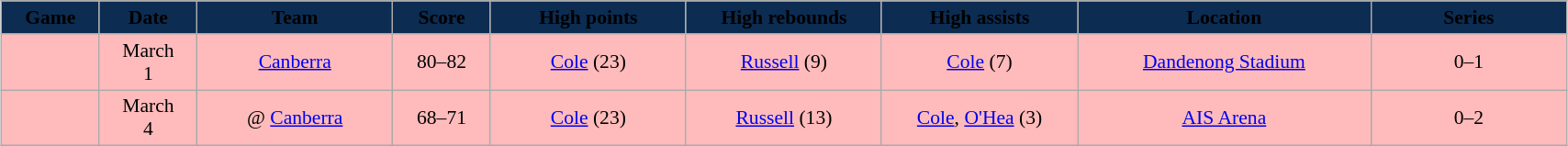<table class="wikitable" style="font-size:90%; text-align: center; width: 90%; margin:1em auto;">
<tr>
<th style="background:#0c2c52; width: 5%;"><span>Game</span></th>
<th style="background:#0c2c52; width: 5%;"><span>Date</span></th>
<th style="background:#0c2c52; width: 10%;"><span>Team</span></th>
<th style="background:#0c2c52; width: 5%;"><span>Score</span></th>
<th style="background:#0c2c52; width: 10%;"><span>High points</span></th>
<th style="background:#0c2c52; width: 10%;"><span>High rebounds</span></th>
<th style="background:#0c2c52; width: 10%;"><span>High assists</span></th>
<th style="background:#0c2c52; width: 15%;"><span>Location</span></th>
<th style="background:#0c2c52; width: 10%;"><span>Series</span></th>
</tr>
<tr style= "background:#fbb;">
<td></td>
<td>March <br> 1</td>
<td><a href='#'>Canberra</a></td>
<td>80–82</td>
<td><a href='#'>Cole</a> (23)</td>
<td><a href='#'>Russell</a> (9)</td>
<td><a href='#'>Cole</a> (7)</td>
<td><a href='#'>Dandenong Stadium</a></td>
<td>0–1</td>
</tr>
<tr style= "background:#fbb;">
<td></td>
<td>March <br> 4</td>
<td>@ <a href='#'>Canberra</a></td>
<td>68–71</td>
<td><a href='#'>Cole</a> (23)</td>
<td><a href='#'>Russell</a> (13)</td>
<td><a href='#'>Cole</a>, <a href='#'>O'Hea</a> (3)</td>
<td><a href='#'>AIS Arena</a></td>
<td>0–2</td>
</tr>
</table>
